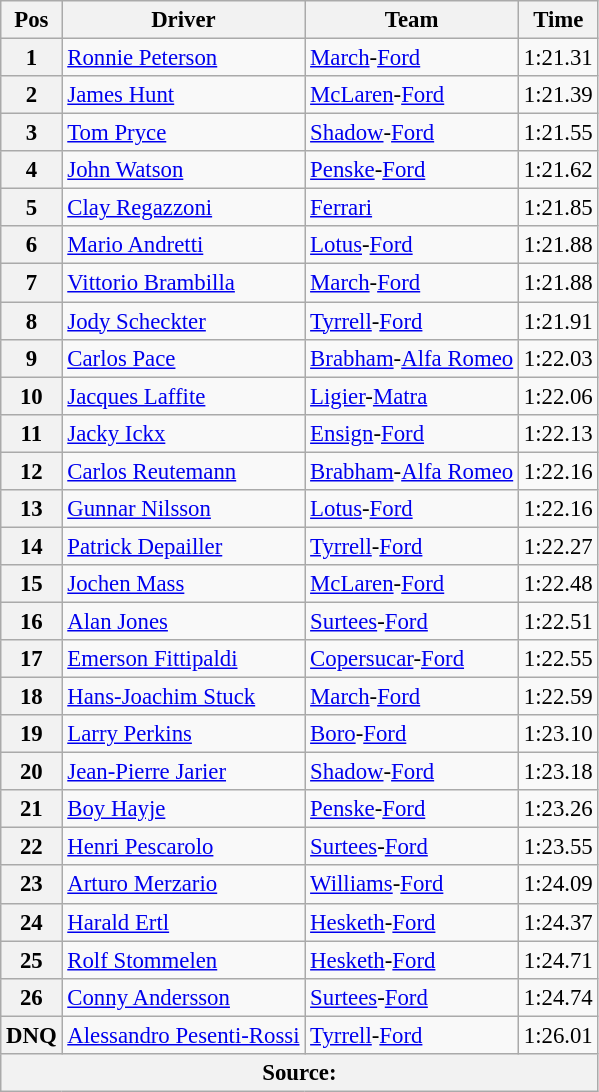<table class="wikitable" style="font-size: 95%">
<tr>
<th>Pos</th>
<th>Driver</th>
<th>Team</th>
<th>Time</th>
</tr>
<tr>
<th>1</th>
<td> <a href='#'>Ronnie Peterson</a></td>
<td><a href='#'>March</a>-<a href='#'>Ford</a></td>
<td>1:21.31</td>
</tr>
<tr>
<th>2</th>
<td> <a href='#'>James Hunt</a></td>
<td><a href='#'>McLaren</a>-<a href='#'>Ford</a></td>
<td>1:21.39</td>
</tr>
<tr>
<th>3</th>
<td> <a href='#'>Tom Pryce</a></td>
<td><a href='#'>Shadow</a>-<a href='#'>Ford</a></td>
<td>1:21.55</td>
</tr>
<tr>
<th>4</th>
<td> <a href='#'>John Watson</a></td>
<td><a href='#'>Penske</a>-<a href='#'>Ford</a></td>
<td>1:21.62</td>
</tr>
<tr>
<th>5</th>
<td> <a href='#'>Clay Regazzoni</a></td>
<td><a href='#'>Ferrari</a></td>
<td>1:21.85</td>
</tr>
<tr>
<th>6</th>
<td> <a href='#'>Mario Andretti</a></td>
<td><a href='#'>Lotus</a>-<a href='#'>Ford</a></td>
<td>1:21.88</td>
</tr>
<tr>
<th>7</th>
<td> <a href='#'>Vittorio Brambilla</a></td>
<td><a href='#'>March</a>-<a href='#'>Ford</a></td>
<td>1:21.88</td>
</tr>
<tr>
<th>8</th>
<td> <a href='#'>Jody Scheckter</a></td>
<td><a href='#'>Tyrrell</a>-<a href='#'>Ford</a></td>
<td>1:21.91</td>
</tr>
<tr>
<th>9</th>
<td> <a href='#'>Carlos Pace</a></td>
<td><a href='#'>Brabham</a>-<a href='#'>Alfa Romeo</a></td>
<td>1:22.03</td>
</tr>
<tr>
<th>10</th>
<td> <a href='#'>Jacques Laffite</a></td>
<td><a href='#'>Ligier</a>-<a href='#'>Matra</a></td>
<td>1:22.06</td>
</tr>
<tr>
<th>11</th>
<td> <a href='#'>Jacky Ickx</a></td>
<td><a href='#'>Ensign</a>-<a href='#'>Ford</a></td>
<td>1:22.13</td>
</tr>
<tr>
<th>12</th>
<td> <a href='#'>Carlos Reutemann</a></td>
<td><a href='#'>Brabham</a>-<a href='#'>Alfa Romeo</a></td>
<td>1:22.16</td>
</tr>
<tr>
<th>13</th>
<td> <a href='#'>Gunnar Nilsson</a></td>
<td><a href='#'>Lotus</a>-<a href='#'>Ford</a></td>
<td>1:22.16</td>
</tr>
<tr>
<th>14</th>
<td> <a href='#'>Patrick Depailler</a></td>
<td><a href='#'>Tyrrell</a>-<a href='#'>Ford</a></td>
<td>1:22.27</td>
</tr>
<tr>
<th>15</th>
<td> <a href='#'>Jochen Mass</a></td>
<td><a href='#'>McLaren</a>-<a href='#'>Ford</a></td>
<td>1:22.48</td>
</tr>
<tr>
<th>16</th>
<td> <a href='#'>Alan Jones</a></td>
<td><a href='#'>Surtees</a>-<a href='#'>Ford</a></td>
<td>1:22.51</td>
</tr>
<tr>
<th>17</th>
<td> <a href='#'>Emerson Fittipaldi</a></td>
<td><a href='#'>Copersucar</a>-<a href='#'>Ford</a></td>
<td>1:22.55</td>
</tr>
<tr>
<th>18</th>
<td> <a href='#'>Hans-Joachim Stuck</a></td>
<td><a href='#'>March</a>-<a href='#'>Ford</a></td>
<td>1:22.59</td>
</tr>
<tr>
<th>19</th>
<td> <a href='#'>Larry Perkins</a></td>
<td><a href='#'>Boro</a>-<a href='#'>Ford</a></td>
<td>1:23.10</td>
</tr>
<tr>
<th>20</th>
<td> <a href='#'>Jean-Pierre Jarier</a></td>
<td><a href='#'>Shadow</a>-<a href='#'>Ford</a></td>
<td>1:23.18</td>
</tr>
<tr>
<th>21</th>
<td> <a href='#'>Boy Hayje</a></td>
<td><a href='#'>Penske</a>-<a href='#'>Ford</a></td>
<td>1:23.26</td>
</tr>
<tr>
<th>22</th>
<td> <a href='#'>Henri Pescarolo</a></td>
<td><a href='#'>Surtees</a>-<a href='#'>Ford</a></td>
<td>1:23.55</td>
</tr>
<tr>
<th>23</th>
<td> <a href='#'>Arturo Merzario</a></td>
<td><a href='#'>Williams</a>-<a href='#'>Ford</a></td>
<td>1:24.09</td>
</tr>
<tr>
<th>24</th>
<td> <a href='#'>Harald Ertl</a></td>
<td><a href='#'>Hesketh</a>-<a href='#'>Ford</a></td>
<td>1:24.37</td>
</tr>
<tr>
<th>25</th>
<td> <a href='#'>Rolf Stommelen</a></td>
<td><a href='#'>Hesketh</a>-<a href='#'>Ford</a></td>
<td>1:24.71</td>
</tr>
<tr>
<th>26</th>
<td> <a href='#'>Conny Andersson</a></td>
<td><a href='#'>Surtees</a>-<a href='#'>Ford</a></td>
<td>1:24.74</td>
</tr>
<tr>
<th>DNQ</th>
<td> <a href='#'>Alessandro Pesenti-Rossi</a></td>
<td><a href='#'>Tyrrell</a>-<a href='#'>Ford</a></td>
<td>1:26.01</td>
</tr>
<tr>
<th colspan="4">Source:</th>
</tr>
</table>
